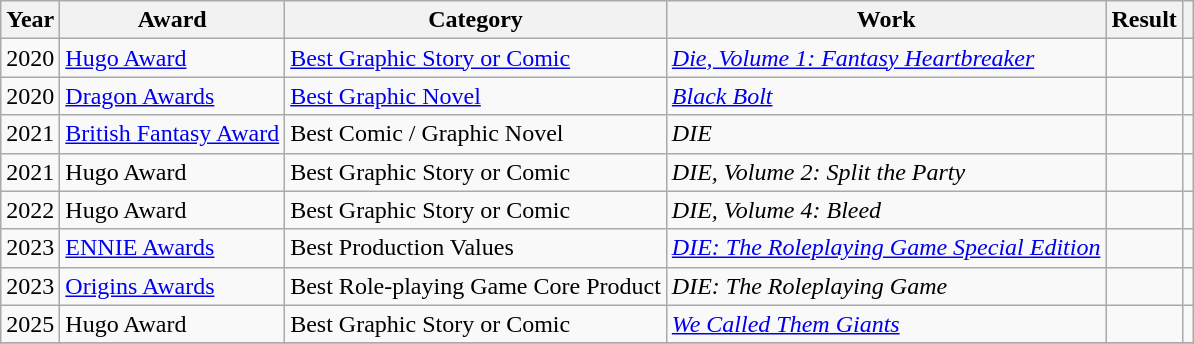<table class="wikitable sortable">
<tr>
<th>Year</th>
<th>Award</th>
<th>Category</th>
<th>Work</th>
<th>Result</th>
<th class="unsortable"></th>
</tr>
<tr>
<td>2020</td>
<td><a href='#'>Hugo Award</a></td>
<td><a href='#'>Best Graphic Story or Comic</a></td>
<td><em><a href='#'>Die, Volume 1: Fantasy Heartbreaker</a></em></td>
<td></td>
<td></td>
</tr>
<tr>
<td>2020</td>
<td><a href='#'>Dragon Awards</a></td>
<td><a href='#'>Best Graphic Novel</a></td>
<td><em><a href='#'>Black Bolt</a></em></td>
<td></td>
<td></td>
</tr>
<tr>
<td>2021</td>
<td><a href='#'>British Fantasy Award</a></td>
<td>Best Comic / Graphic Novel</td>
<td><em>DIE</em></td>
<td></td>
<td></td>
</tr>
<tr>
<td>2021</td>
<td>Hugo Award</td>
<td>Best Graphic Story or Comic</td>
<td><em>DIE, Volume 2: Split the Party</em></td>
<td></td>
<td></td>
</tr>
<tr>
<td>2022</td>
<td>Hugo Award</td>
<td>Best Graphic Story or Comic</td>
<td><em>DIE, Volume 4: Bleed</em></td>
<td></td>
<td></td>
</tr>
<tr>
<td>2023</td>
<td><a href='#'>ENNIE Awards</a></td>
<td>Best Production Values</td>
<td><em><a href='#'>DIE: The Roleplaying Game Special Edition</a></em></td>
<td></td>
<td></td>
</tr>
<tr>
<td>2023</td>
<td><a href='#'>Origins Awards</a></td>
<td>Best Role-playing Game Core Product</td>
<td><em>DIE: The Roleplaying Game</em></td>
<td></td>
<td></td>
</tr>
<tr>
<td>2025</td>
<td>Hugo Award</td>
<td>Best Graphic Story or Comic</td>
<td><em><a href='#'>We Called Them Giants</a></em></td>
<td></td>
<td></td>
</tr>
<tr>
</tr>
</table>
